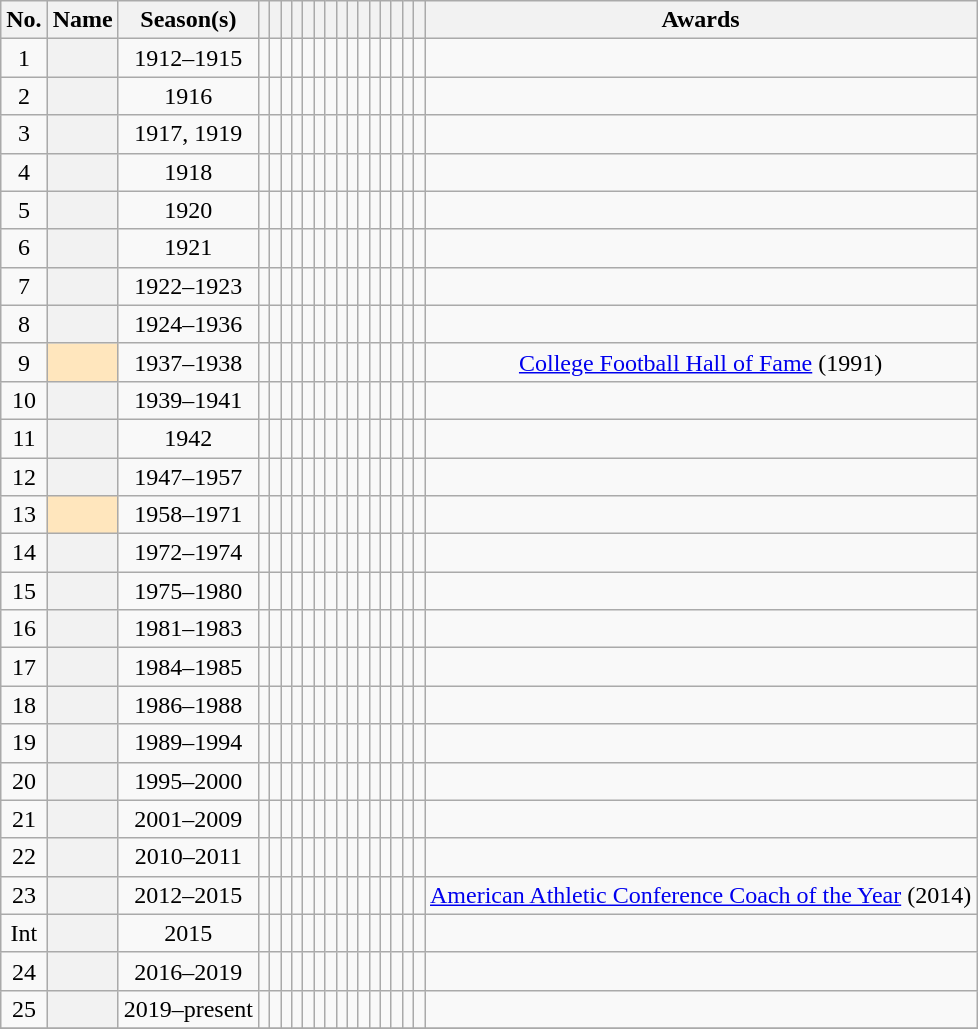<table class="wikitable sortable" style="text-align:center">
<tr>
<th scope="col" class="unsortable">No.</th>
<th scope="col">Name</th>
<th scope="col">Season(s)</th>
<th scope="col"></th>
<th scope="col"></th>
<th scope="col"></th>
<th scope="col"></th>
<th scope="col"></th>
<th scope="col"></th>
<th scope="col"></th>
<th scope="col"></th>
<th scope="col"></th>
<th scope="col"></th>
<th scope="col"></th>
<th scope="col"></th>
<th scope="col"></th>
<th scope="col"></th>
<th scope="col"></th>
<th scope="col" class="unsortable">Awards</th>
</tr>
<tr>
<td>1</td>
<th scope="row"></th>
<td>1912–1915</td>
<td></td>
<td></td>
<td></td>
<td></td>
<td></td>
<td></td>
<td></td>
<td></td>
<td></td>
<td></td>
<td></td>
<td></td>
<td></td>
<td></td>
<td></td>
<td></td>
</tr>
<tr>
<td>2</td>
<th scope="row"></th>
<td>1916</td>
<td></td>
<td></td>
<td></td>
<td></td>
<td></td>
<td></td>
<td></td>
<td></td>
<td></td>
<td></td>
<td></td>
<td></td>
<td></td>
<td></td>
<td></td>
<td></td>
</tr>
<tr>
<td>3</td>
<th scope="row"></th>
<td>1917, 1919</td>
<td></td>
<td></td>
<td></td>
<td></td>
<td></td>
<td></td>
<td></td>
<td></td>
<td></td>
<td></td>
<td></td>
<td></td>
<td></td>
<td></td>
<td></td>
<td></td>
</tr>
<tr>
<td>4</td>
<th scope="row"></th>
<td>1918</td>
<td></td>
<td></td>
<td></td>
<td></td>
<td></td>
<td></td>
<td></td>
<td></td>
<td></td>
<td></td>
<td></td>
<td></td>
<td></td>
<td></td>
<td></td>
<td></td>
</tr>
<tr>
<td>5</td>
<th scope="row"></th>
<td>1920</td>
<td></td>
<td></td>
<td></td>
<td></td>
<td></td>
<td></td>
<td></td>
<td></td>
<td></td>
<td></td>
<td></td>
<td></td>
<td></td>
<td></td>
<td></td>
<td></td>
</tr>
<tr>
<td>6</td>
<th scope="row"></th>
<td>1921</td>
<td></td>
<td></td>
<td></td>
<td></td>
<td></td>
<td></td>
<td></td>
<td></td>
<td></td>
<td></td>
<td></td>
<td></td>
<td></td>
<td></td>
<td></td>
<td></td>
</tr>
<tr>
<td>7</td>
<th scope="row"></th>
<td>1922–1923</td>
<td></td>
<td></td>
<td></td>
<td></td>
<td></td>
<td></td>
<td></td>
<td></td>
<td></td>
<td></td>
<td></td>
<td></td>
<td></td>
<td></td>
<td></td>
<td></td>
</tr>
<tr>
<td>8</td>
<th scope="row"></th>
<td>1924–1936</td>
<td></td>
<td></td>
<td></td>
<td></td>
<td></td>
<td></td>
<td></td>
<td></td>
<td></td>
<td></td>
<td></td>
<td></td>
<td></td>
<td></td>
<td></td>
<td></td>
</tr>
<tr>
<td>9</td>
<th scope="row" style="background-color:#FFE6BD;text-align:center;"> </th>
<td>1937–1938</td>
<td></td>
<td></td>
<td></td>
<td></td>
<td></td>
<td></td>
<td></td>
<td></td>
<td></td>
<td></td>
<td></td>
<td></td>
<td></td>
<td></td>
<td></td>
<td><a href='#'>College Football Hall of Fame</a> (1991)</td>
</tr>
<tr>
<td>10</td>
<th scope="row"></th>
<td>1939–1941</td>
<td></td>
<td></td>
<td></td>
<td></td>
<td></td>
<td></td>
<td></td>
<td></td>
<td></td>
<td></td>
<td></td>
<td></td>
<td></td>
<td></td>
<td></td>
<td></td>
</tr>
<tr>
<td>11</td>
<th scope="row"></th>
<td>1942</td>
<td></td>
<td></td>
<td></td>
<td></td>
<td></td>
<td></td>
<td></td>
<td></td>
<td></td>
<td></td>
<td></td>
<td></td>
<td></td>
<td></td>
<td></td>
<td></td>
</tr>
<tr>
<td>12</td>
<th scope="row"></th>
<td>1947–1957</td>
<td></td>
<td></td>
<td></td>
<td></td>
<td></td>
<td></td>
<td></td>
<td></td>
<td></td>
<td></td>
<td></td>
<td></td>
<td></td>
<td></td>
<td></td>
<td></td>
</tr>
<tr>
<td>13</td>
<th scope="row" style="background-color:#FFE6BD;text-align:center;"> </th>
<td>1958–1971</td>
<td></td>
<td></td>
<td></td>
<td></td>
<td></td>
<td></td>
<td></td>
<td></td>
<td></td>
<td></td>
<td></td>
<td></td>
<td></td>
<td></td>
<td></td>
<td></td>
</tr>
<tr>
<td>14</td>
<th scope="row"></th>
<td>1972–1974</td>
<td></td>
<td></td>
<td></td>
<td></td>
<td></td>
<td></td>
<td></td>
<td></td>
<td></td>
<td></td>
<td></td>
<td></td>
<td></td>
<td></td>
<td></td>
<td></td>
</tr>
<tr>
<td>15</td>
<th scope="row"></th>
<td>1975–1980</td>
<td></td>
<td></td>
<td></td>
<td></td>
<td></td>
<td></td>
<td></td>
<td></td>
<td></td>
<td></td>
<td></td>
<td></td>
<td></td>
<td></td>
<td></td>
<td></td>
</tr>
<tr>
<td>16</td>
<th scope="row"></th>
<td>1981–1983</td>
<td></td>
<td></td>
<td></td>
<td></td>
<td></td>
<td></td>
<td></td>
<td></td>
<td></td>
<td></td>
<td></td>
<td></td>
<td></td>
<td></td>
<td></td>
<td></td>
</tr>
<tr>
<td>17</td>
<th scope="row"></th>
<td>1984–1985</td>
<td></td>
<td></td>
<td></td>
<td></td>
<td></td>
<td></td>
<td></td>
<td></td>
<td></td>
<td></td>
<td></td>
<td></td>
<td></td>
<td></td>
<td></td>
<td></td>
</tr>
<tr>
<td>18</td>
<th scope="row"></th>
<td>1986–1988</td>
<td></td>
<td></td>
<td></td>
<td></td>
<td></td>
<td></td>
<td></td>
<td></td>
<td></td>
<td></td>
<td></td>
<td></td>
<td></td>
<td></td>
<td></td>
<td></td>
</tr>
<tr>
<td>19</td>
<th scope="row"></th>
<td>1989–1994</td>
<td></td>
<td></td>
<td></td>
<td></td>
<td></td>
<td></td>
<td></td>
<td></td>
<td></td>
<td></td>
<td></td>
<td></td>
<td></td>
<td></td>
<td></td>
<td></td>
</tr>
<tr>
<td>20</td>
<th scope="row"></th>
<td>1995–2000</td>
<td></td>
<td></td>
<td></td>
<td></td>
<td></td>
<td></td>
<td></td>
<td></td>
<td></td>
<td></td>
<td></td>
<td></td>
<td></td>
<td></td>
<td></td>
<td></td>
</tr>
<tr>
<td>21</td>
<th scope="row"></th>
<td>2001–2009</td>
<td></td>
<td></td>
<td></td>
<td></td>
<td></td>
<td></td>
<td></td>
<td></td>
<td></td>
<td></td>
<td></td>
<td></td>
<td></td>
<td></td>
<td></td>
<td></td>
</tr>
<tr>
<td>22</td>
<th scope="row"></th>
<td>2010–2011</td>
<td></td>
<td></td>
<td></td>
<td></td>
<td></td>
<td></td>
<td></td>
<td></td>
<td></td>
<td></td>
<td></td>
<td></td>
<td></td>
<td></td>
<td></td>
<td></td>
</tr>
<tr>
<td>23</td>
<th scope="row"></th>
<td>2012–2015</td>
<td></td>
<td></td>
<td></td>
<td></td>
<td></td>
<td></td>
<td></td>
<td></td>
<td></td>
<td></td>
<td></td>
<td></td>
<td></td>
<td></td>
<td></td>
<td><a href='#'>American Athletic Conference Coach of the Year</a> (2014)</td>
</tr>
<tr>
<td>Int</td>
<th scope="row"></th>
<td>2015</td>
<td></td>
<td></td>
<td></td>
<td></td>
<td></td>
<td></td>
<td></td>
<td></td>
<td></td>
<td></td>
<td></td>
<td></td>
<td></td>
<td></td>
<td></td>
<td></td>
</tr>
<tr>
<td>24</td>
<th scope="row"></th>
<td>2016–2019</td>
<td></td>
<td></td>
<td></td>
<td></td>
<td></td>
<td></td>
<td></td>
<td></td>
<td></td>
<td></td>
<td></td>
<td></td>
<td></td>
<td></td>
<td></td>
<td></td>
</tr>
<tr>
<td>25</td>
<th scope="row"></th>
<td>2019–present</td>
<td></td>
<td></td>
<td></td>
<td></td>
<td></td>
<td></td>
<td></td>
<td></td>
<td></td>
<td></td>
<td></td>
<td></td>
<td></td>
<td></td>
<td></td>
<td></td>
</tr>
<tr>
</tr>
</table>
